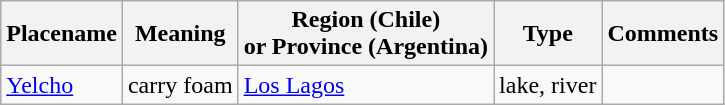<table align=center class="wikitable">
<tr>
<th>Placename</th>
<th>Meaning</th>
<th>Region (Chile)<br>or Province (Argentina)</th>
<th>Type</th>
<th>Comments</th>
</tr>
<tr>
<td><a href='#'>Yelcho</a></td>
<td>carry foam</td>
<td><a href='#'>Los Lagos</a></td>
<td>lake, river</td>
<td></td>
</tr>
</table>
